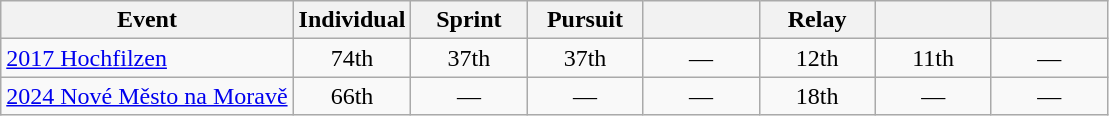<table class="wikitable" style="text-align: center;">
<tr ">
<th>Event</th>
<th style="width:70px;">Individual</th>
<th style="width:70px;">Sprint</th>
<th style="width:70px;">Pursuit</th>
<th style="width:70px;"></th>
<th style="width:70px;">Relay</th>
<th style="width:70px;"></th>
<th style="width:70px;"></th>
</tr>
<tr>
<td align=left> <a href='#'>2017 Hochfilzen</a></td>
<td>74th</td>
<td>37th</td>
<td>37th</td>
<td>—</td>
<td>12th</td>
<td>11th</td>
<td>—</td>
</tr>
<tr>
<td align="left"> <a href='#'>2024 Nové Město na Moravě</a></td>
<td>66th</td>
<td>—</td>
<td>—</td>
<td>—</td>
<td>18th</td>
<td>—</td>
<td>—</td>
</tr>
</table>
